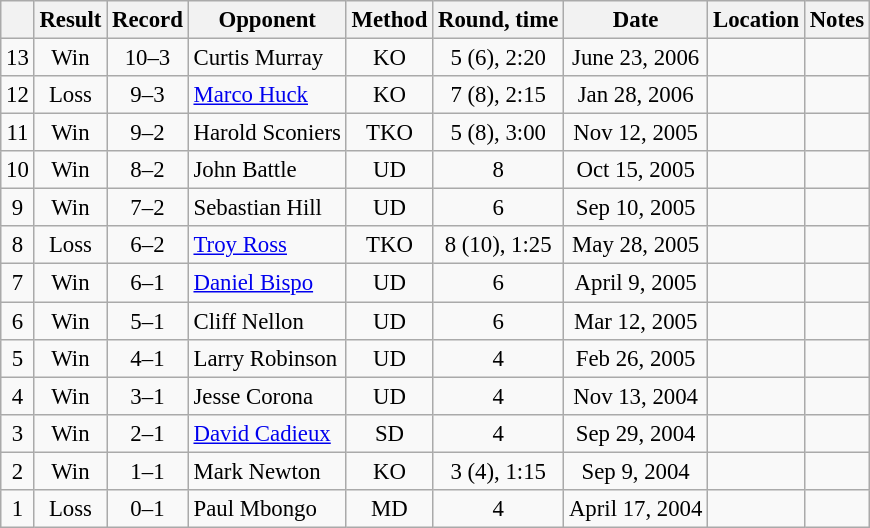<table class="wikitable" style="text-align:center; font-size:95%">
<tr>
<th></th>
<th>Result</th>
<th>Record</th>
<th>Opponent</th>
<th>Method</th>
<th>Round, time</th>
<th>Date</th>
<th>Location</th>
<th>Notes</th>
</tr>
<tr align=center>
<td>13</td>
<td>Win</td>
<td>10–3</td>
<td align=left> Curtis Murray</td>
<td>KO</td>
<td>5 (6), 2:20</td>
<td>June 23, 2006</td>
<td align=left> </td>
<td align=left></td>
</tr>
<tr>
<td>12</td>
<td>Loss</td>
<td>9–3</td>
<td align=left> <a href='#'>Marco Huck</a></td>
<td>KO</td>
<td>7 (8), 2:15</td>
<td>Jan 28, 2006</td>
<td align=left> </td>
<td align=left></td>
</tr>
<tr>
<td>11</td>
<td>Win</td>
<td>9–2</td>
<td align=left> Harold Sconiers</td>
<td>TKO</td>
<td>5 (8), 3:00</td>
<td>Nov 12, 2005</td>
<td align=left> </td>
<td align=left></td>
</tr>
<tr>
<td>10</td>
<td>Win</td>
<td>8–2</td>
<td align=left> John Battle</td>
<td>UD</td>
<td>8</td>
<td>Oct 15, 2005</td>
<td align=left> </td>
<td align=left></td>
</tr>
<tr>
<td>9</td>
<td>Win</td>
<td>7–2</td>
<td align=left> Sebastian Hill</td>
<td>UD</td>
<td>6</td>
<td>Sep 10, 2005</td>
<td align=left> </td>
<td align=left></td>
</tr>
<tr>
<td>8</td>
<td>Loss</td>
<td>6–2</td>
<td align=left> <a href='#'>Troy Ross</a></td>
<td>TKO</td>
<td>8 (10), 1:25</td>
<td>May 28, 2005</td>
<td align=left> </td>
<td align=left></td>
</tr>
<tr>
<td>7</td>
<td>Win</td>
<td>6–1</td>
<td align=left> <a href='#'>Daniel Bispo</a></td>
<td>UD</td>
<td>6</td>
<td>April 9, 2005</td>
<td align=left> </td>
<td align=left></td>
</tr>
<tr>
<td>6</td>
<td>Win</td>
<td>5–1</td>
<td align=left> Cliff Nellon</td>
<td>UD</td>
<td>6</td>
<td>Mar 12, 2005</td>
<td align=left> </td>
<td align=left></td>
</tr>
<tr>
<td>5</td>
<td>Win</td>
<td>4–1</td>
<td align=left> Larry Robinson</td>
<td>UD</td>
<td>4</td>
<td>Feb 26, 2005</td>
<td align=left> </td>
<td align=left></td>
</tr>
<tr>
<td>4</td>
<td>Win</td>
<td>3–1</td>
<td align=left> Jesse Corona</td>
<td>UD</td>
<td>4</td>
<td>Nov 13, 2004</td>
<td align=left> </td>
<td align=left></td>
</tr>
<tr>
<td>3</td>
<td>Win</td>
<td>2–1</td>
<td align=left> <a href='#'>David Cadieux</a></td>
<td>SD</td>
<td>4</td>
<td>Sep 29, 2004</td>
<td align=left> </td>
<td align=left></td>
</tr>
<tr>
<td>2</td>
<td>Win</td>
<td>1–1</td>
<td align=left> Mark Newton</td>
<td>KO</td>
<td>3 (4), 1:15</td>
<td>Sep 9, 2004</td>
<td align=left> </td>
<td align=left></td>
</tr>
<tr>
<td>1</td>
<td>Loss</td>
<td>0–1</td>
<td align=left> Paul Mbongo</td>
<td>MD</td>
<td>4</td>
<td>April 17, 2004</td>
<td align=left> </td>
<td align=left></td>
</tr>
</table>
